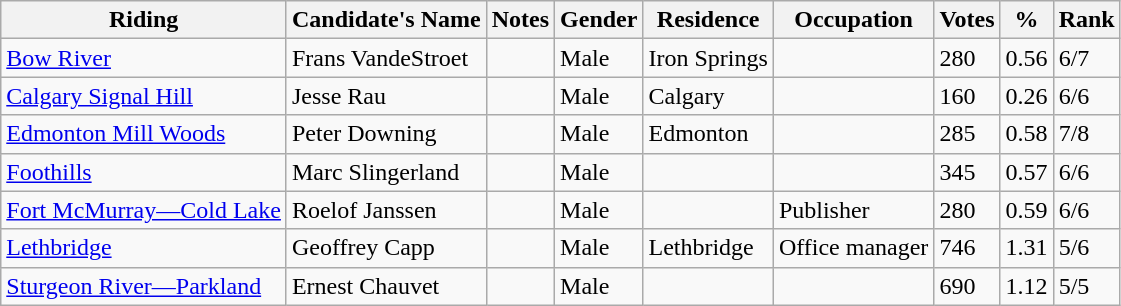<table class="wikitable sortable">
<tr>
<th>Riding<br></th>
<th>Candidate's Name</th>
<th>Notes</th>
<th>Gender</th>
<th>Residence</th>
<th>Occupation</th>
<th>Votes</th>
<th>%</th>
<th>Rank</th>
</tr>
<tr>
<td><a href='#'>Bow River</a></td>
<td>Frans VandeStroet</td>
<td></td>
<td>Male</td>
<td>Iron Springs</td>
<td></td>
<td>280</td>
<td>0.56</td>
<td>6/7</td>
</tr>
<tr>
<td><a href='#'>Calgary Signal Hill</a></td>
<td>Jesse Rau</td>
<td></td>
<td>Male</td>
<td>Calgary</td>
<td></td>
<td>160</td>
<td>0.26</td>
<td>6/6</td>
</tr>
<tr>
<td><a href='#'>Edmonton Mill Woods</a></td>
<td>Peter Downing</td>
<td></td>
<td>Male</td>
<td>Edmonton</td>
<td></td>
<td>285</td>
<td>0.58</td>
<td>7/8</td>
</tr>
<tr>
<td><a href='#'>Foothills</a></td>
<td>Marc Slingerland</td>
<td></td>
<td>Male</td>
<td></td>
<td></td>
<td>345</td>
<td>0.57</td>
<td>6/6</td>
</tr>
<tr>
<td><a href='#'>Fort McMurray—Cold Lake</a></td>
<td>Roelof Janssen</td>
<td></td>
<td>Male</td>
<td></td>
<td>Publisher</td>
<td>280</td>
<td>0.59</td>
<td>6/6</td>
</tr>
<tr>
<td><a href='#'>Lethbridge</a></td>
<td>Geoffrey Capp</td>
<td></td>
<td>Male</td>
<td>Lethbridge</td>
<td>Office manager</td>
<td>746</td>
<td>1.31</td>
<td>5/6</td>
</tr>
<tr>
<td><a href='#'>Sturgeon River—Parkland</a></td>
<td>Ernest Chauvet</td>
<td></td>
<td>Male</td>
<td></td>
<td></td>
<td>690</td>
<td>1.12</td>
<td>5/5</td>
</tr>
</table>
